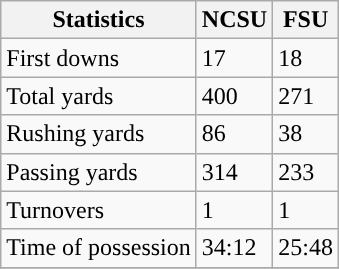<table class="wikitable">
<tr>
<th>Statistics</th>
<th>NCSU</th>
<th>FSU</th>
</tr>
<tr>
<td>First downs</td>
<td>17</td>
<td>18</td>
</tr>
<tr>
<td>Total yards</td>
<td>400</td>
<td>271</td>
</tr>
<tr>
<td>Rushing yards</td>
<td>86</td>
<td>38</td>
</tr>
<tr>
<td>Passing yards</td>
<td>314</td>
<td>233</td>
</tr>
<tr>
<td>Turnovers</td>
<td>1</td>
<td>1</td>
</tr>
<tr>
<td>Time of possession</td>
<td>34:12</td>
<td>25:48</td>
</tr>
<tr>
</tr>
</table>
